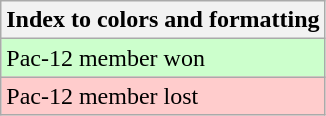<table class="wikitable">
<tr>
<th>Index to colors and formatting</th>
</tr>
<tr style="background:#cfc;">
<td>Pac-12 member won</td>
</tr>
<tr style="background:#fcc;">
<td>Pac-12 member lost</td>
</tr>
</table>
